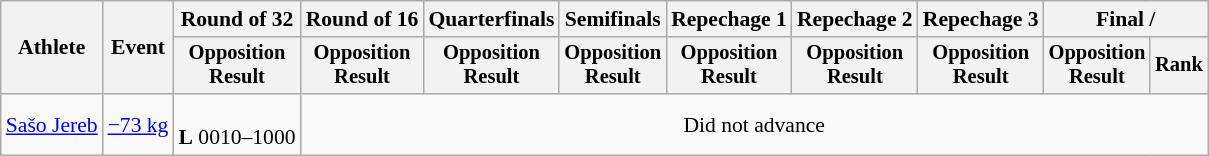<table class="wikitable" style="font-size:90%">
<tr>
<th rowspan="2">Athlete</th>
<th rowspan="2">Event</th>
<th>Round of 32</th>
<th>Round of 16</th>
<th>Quarterfinals</th>
<th>Semifinals</th>
<th>Repechage 1</th>
<th>Repechage 2</th>
<th>Repechage 3</th>
<th colspan=2>Final / </th>
</tr>
<tr style="font-size:95%">
<th>Opposition<br>Result</th>
<th>Opposition<br>Result</th>
<th>Opposition<br>Result</th>
<th>Opposition<br>Result</th>
<th>Opposition<br>Result</th>
<th>Opposition<br>Result</th>
<th>Opposition<br>Result</th>
<th>Opposition<br>Result</th>
<th>Rank</th>
</tr>
<tr align=center>
<td align=left><a href='#'>Sašo Jereb</a></td>
<td align=left><a href='#'>−73 kg</a></td>
<td><br><strong>L</strong> 0010–1000</td>
<td colspan=8>Did not advance</td>
</tr>
</table>
